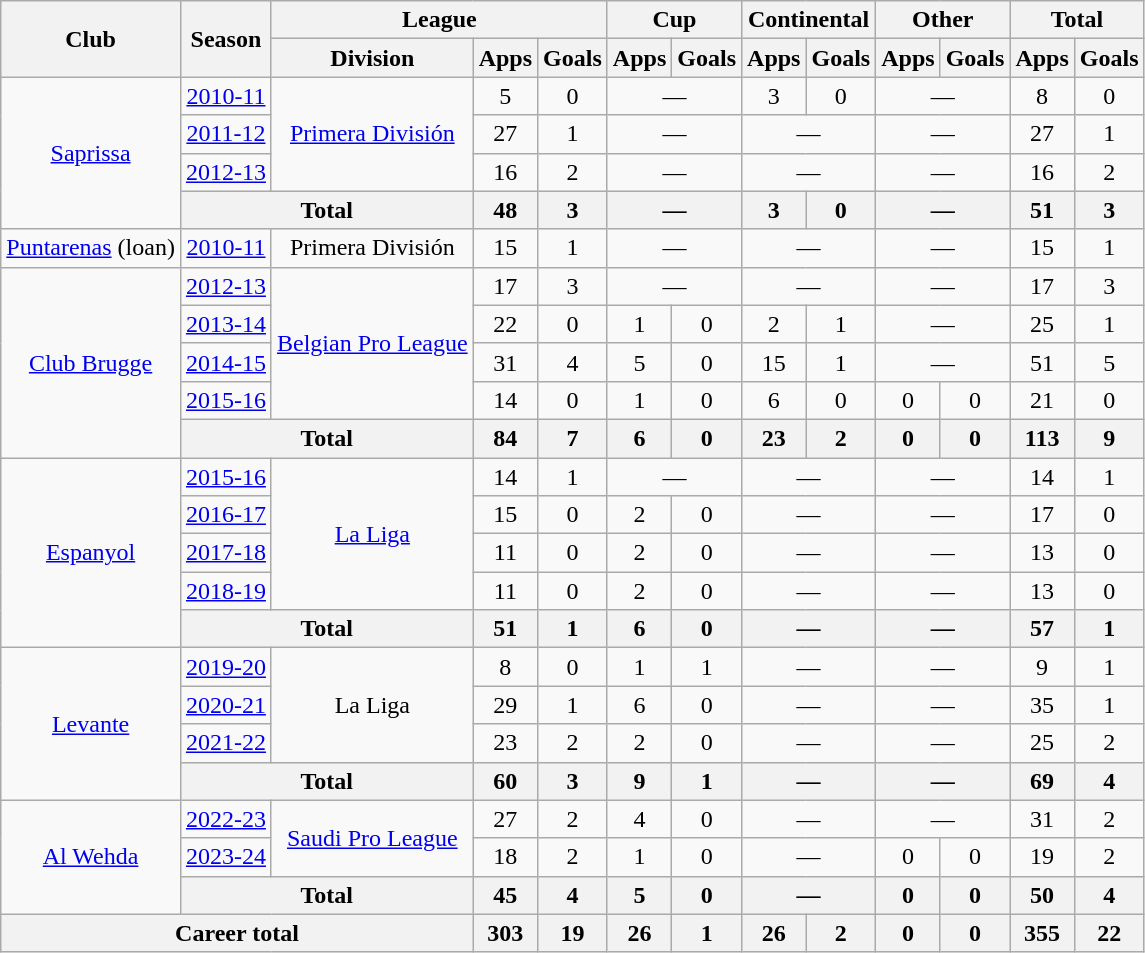<table class="wikitable" style="text-align:center">
<tr>
<th rowspan="2">Club</th>
<th rowspan="2">Season</th>
<th colspan="3">League</th>
<th colspan="2">Cup</th>
<th colspan="2">Continental</th>
<th colspan="2">Other</th>
<th colspan="2">Total</th>
</tr>
<tr>
<th>Division</th>
<th>Apps</th>
<th>Goals</th>
<th>Apps</th>
<th>Goals</th>
<th>Apps</th>
<th>Goals</th>
<th>Apps</th>
<th>Goals</th>
<th>Apps</th>
<th>Goals</th>
</tr>
<tr>
<td rowspan="4"><a href='#'>Saprissa</a></td>
<td><a href='#'>2010-11</a></td>
<td rowspan="3"><a href='#'>Primera División</a></td>
<td>5</td>
<td>0</td>
<td colspan="2">—</td>
<td>3</td>
<td>0</td>
<td colspan="2">—</td>
<td>8</td>
<td>0</td>
</tr>
<tr>
<td><a href='#'>2011-12</a></td>
<td>27</td>
<td>1</td>
<td colspan="2">—</td>
<td colspan="2">—</td>
<td colspan="2">—</td>
<td>27</td>
<td>1</td>
</tr>
<tr>
<td><a href='#'>2012-13</a></td>
<td>16</td>
<td>2</td>
<td colspan="2">—</td>
<td colspan="2">—</td>
<td colspan="2">—</td>
<td>16</td>
<td>2</td>
</tr>
<tr>
<th colspan="2">Total</th>
<th>48</th>
<th>3</th>
<th colspan="2">—</th>
<th>3</th>
<th>0</th>
<th colspan="2">—</th>
<th>51</th>
<th>3</th>
</tr>
<tr>
<td><a href='#'>Puntarenas</a> (loan)</td>
<td><a href='#'>2010-11</a></td>
<td>Primera División</td>
<td>15</td>
<td>1</td>
<td colspan="2">—</td>
<td colspan="2">—</td>
<td colspan="2">—</td>
<td>15</td>
<td>1</td>
</tr>
<tr>
<td rowspan="5"><a href='#'>Club Brugge</a></td>
<td><a href='#'>2012-13</a></td>
<td rowspan="4"><a href='#'>Belgian Pro League</a></td>
<td>17</td>
<td>3</td>
<td colspan="2">—</td>
<td colspan="2">—</td>
<td colspan="2">—</td>
<td>17</td>
<td>3</td>
</tr>
<tr>
<td><a href='#'>2013-14</a></td>
<td>22</td>
<td>0</td>
<td>1</td>
<td>0</td>
<td>2</td>
<td>1</td>
<td colspan="2">—</td>
<td>25</td>
<td>1</td>
</tr>
<tr>
<td><a href='#'>2014-15</a></td>
<td>31</td>
<td>4</td>
<td>5</td>
<td>0</td>
<td>15</td>
<td>1</td>
<td colspan="2">—</td>
<td>51</td>
<td>5</td>
</tr>
<tr>
<td><a href='#'>2015-16</a></td>
<td>14</td>
<td>0</td>
<td>1</td>
<td>0</td>
<td>6</td>
<td>0</td>
<td>0</td>
<td>0</td>
<td>21</td>
<td>0</td>
</tr>
<tr>
<th colspan="2">Total</th>
<th>84</th>
<th>7</th>
<th>6</th>
<th>0</th>
<th>23</th>
<th>2</th>
<th>0</th>
<th>0</th>
<th>113</th>
<th>9</th>
</tr>
<tr>
<td rowspan="5"><a href='#'>Espanyol</a></td>
<td><a href='#'>2015-16</a></td>
<td rowspan="4"><a href='#'>La Liga</a></td>
<td>14</td>
<td>1</td>
<td colspan="2">—</td>
<td colspan="2">—</td>
<td colspan="2">—</td>
<td>14</td>
<td>1</td>
</tr>
<tr>
<td><a href='#'>2016-17</a></td>
<td>15</td>
<td>0</td>
<td>2</td>
<td>0</td>
<td colspan="2">—</td>
<td colspan="2">—</td>
<td>17</td>
<td>0</td>
</tr>
<tr>
<td><a href='#'>2017-18</a></td>
<td>11</td>
<td>0</td>
<td>2</td>
<td>0</td>
<td colspan="2">—</td>
<td colspan="2">—</td>
<td>13</td>
<td>0</td>
</tr>
<tr>
<td><a href='#'>2018-19</a></td>
<td>11</td>
<td>0</td>
<td>2</td>
<td>0</td>
<td colspan="2">—</td>
<td colspan="2">—</td>
<td>13</td>
<td>0</td>
</tr>
<tr>
<th colspan="2">Total</th>
<th>51</th>
<th>1</th>
<th>6</th>
<th>0</th>
<th colspan="2">—</th>
<th colspan="2">—</th>
<th>57</th>
<th>1</th>
</tr>
<tr>
<td rowspan="4"><a href='#'>Levante</a></td>
<td><a href='#'>2019-20</a></td>
<td rowspan="3">La Liga</td>
<td>8</td>
<td>0</td>
<td>1</td>
<td>1</td>
<td colspan="2">—</td>
<td colspan="2">—</td>
<td>9</td>
<td>1</td>
</tr>
<tr>
<td><a href='#'>2020-21</a></td>
<td>29</td>
<td>1</td>
<td>6</td>
<td>0</td>
<td colspan="2">—</td>
<td colspan="2">—</td>
<td>35</td>
<td>1</td>
</tr>
<tr>
<td><a href='#'>2021-22</a></td>
<td>23</td>
<td>2</td>
<td>2</td>
<td>0</td>
<td colspan="2">—</td>
<td colspan="2">—</td>
<td>25</td>
<td>2</td>
</tr>
<tr>
<th colspan="2">Total</th>
<th>60</th>
<th>3</th>
<th>9</th>
<th>1</th>
<th colspan="2">—</th>
<th colspan="2">—</th>
<th>69</th>
<th>4</th>
</tr>
<tr>
<td rowspan="3"><a href='#'>Al Wehda</a></td>
<td><a href='#'>2022-23</a></td>
<td rowspan="2"><a href='#'>Saudi Pro League</a></td>
<td>27</td>
<td>2</td>
<td>4</td>
<td>0</td>
<td colspan="2">—</td>
<td colspan="2">—</td>
<td>31</td>
<td>2</td>
</tr>
<tr>
<td><a href='#'>2023-24</a></td>
<td>18</td>
<td>2</td>
<td>1</td>
<td>0</td>
<td colspan="2">—</td>
<td>0</td>
<td>0</td>
<td>19</td>
<td>2</td>
</tr>
<tr>
<th colspan="2">Total</th>
<th>45</th>
<th>4</th>
<th>5</th>
<th>0</th>
<th colspan="2">—</th>
<th>0</th>
<th>0</th>
<th>50</th>
<th>4</th>
</tr>
<tr>
<th colspan="3">Career total</th>
<th>303</th>
<th>19</th>
<th>26</th>
<th>1</th>
<th>26</th>
<th>2</th>
<th>0</th>
<th>0</th>
<th>355</th>
<th>22</th>
</tr>
</table>
